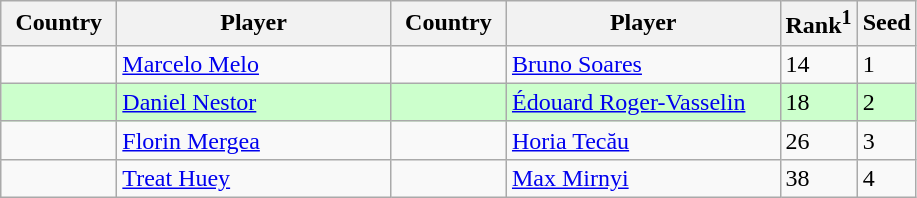<table class="sortable wikitable">
<tr>
<th width="70">Country</th>
<th width="175">Player</th>
<th width="70">Country</th>
<th width="175">Player</th>
<th>Rank<sup>1</sup></th>
<th>Seed</th>
</tr>
<tr>
<td></td>
<td><a href='#'>Marcelo Melo</a></td>
<td></td>
<td><a href='#'>Bruno Soares</a></td>
<td>14</td>
<td>1</td>
</tr>
<tr style="background:#cfc;">
<td></td>
<td><a href='#'>Daniel Nestor</a></td>
<td></td>
<td><a href='#'>Édouard Roger-Vasselin</a></td>
<td>18</td>
<td>2</td>
</tr>
<tr>
<td></td>
<td><a href='#'>Florin Mergea</a></td>
<td></td>
<td><a href='#'>Horia Tecău</a></td>
<td>26</td>
<td>3</td>
</tr>
<tr>
<td></td>
<td><a href='#'>Treat Huey</a></td>
<td></td>
<td><a href='#'>Max Mirnyi</a></td>
<td>38</td>
<td>4</td>
</tr>
</table>
